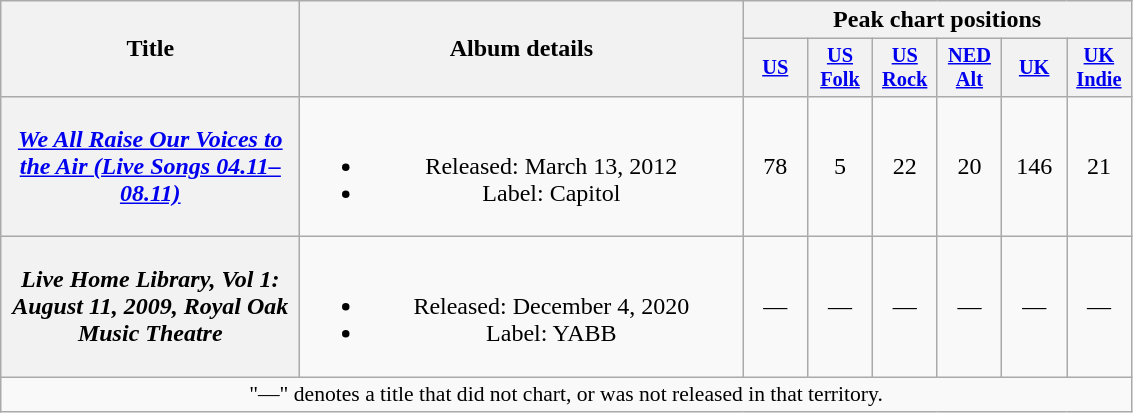<table class="wikitable plainrowheaders" style="text-align:center;">
<tr>
<th scope="col" rowspan="2" style="width:12em;">Title</th>
<th scope="col" rowspan="2" style="width:18em;">Album details</th>
<th scope="col" colspan="6">Peak chart positions</th>
</tr>
<tr>
<th style="width:2.7em;font-size:85%"><a href='#'>US</a><br></th>
<th style="width:2.7em;font-size:85%"><a href='#'>US<br>Folk</a><br></th>
<th style="width:2.7em;font-size:85%"><a href='#'>US<br>Rock</a><br></th>
<th style="width:2.7em;font-size:85%"><a href='#'>NED<br>Alt</a><br></th>
<th style="width:2.7em;font-size:85%"><a href='#'>UK</a><br></th>
<th style="width:2.7em;font-size:85%"><a href='#'>UK<br>Indie</a><br></th>
</tr>
<tr>
<th scope="row"><em><a href='#'>We All Raise Our Voices to the Air (Live Songs 04.11–08.11)</a></em></th>
<td><br><ul><li>Released: March 13, 2012</li><li>Label: Capitol</li></ul></td>
<td>78</td>
<td>5</td>
<td>22</td>
<td>20</td>
<td>146</td>
<td>21</td>
</tr>
<tr>
<th scope="row"><em>Live Home Library, Vol 1: August 11, 2009, Royal Oak Music Theatre</em></th>
<td><br><ul><li>Released: December 4, 2020</li><li>Label: YABB</li></ul></td>
<td>—</td>
<td>—</td>
<td>—</td>
<td>—</td>
<td>—</td>
<td>—</td>
</tr>
<tr>
<td colspan="19" style="font-size:90%">"—" denotes a title that did not chart, or was not released in that territory.</td>
</tr>
</table>
